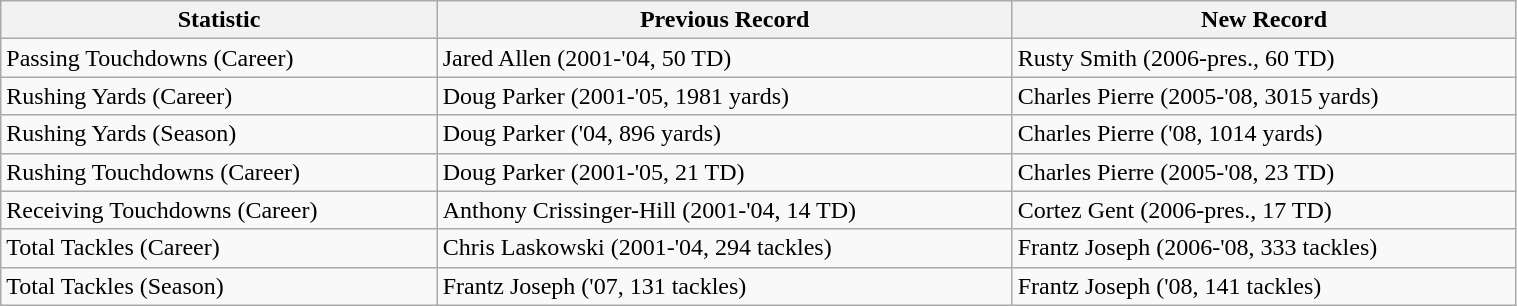<table class="wikitable" width="80%">
<tr>
<th>Statistic</th>
<th>Previous Record</th>
<th>New Record</th>
</tr>
<tr>
<td>Passing Touchdowns (Career)</td>
<td>Jared Allen (2001-'04, 50 TD)</td>
<td>Rusty Smith (2006-pres., 60 TD)</td>
</tr>
<tr>
<td>Rushing Yards (Career)</td>
<td>Doug Parker (2001-'05, 1981 yards)</td>
<td>Charles Pierre (2005-'08, 3015 yards)</td>
</tr>
<tr>
<td>Rushing Yards (Season)</td>
<td>Doug Parker ('04, 896 yards)</td>
<td>Charles Pierre ('08, 1014 yards)</td>
</tr>
<tr>
<td>Rushing Touchdowns (Career)</td>
<td>Doug Parker (2001-'05, 21 TD)</td>
<td>Charles Pierre (2005-'08, 23 TD)</td>
</tr>
<tr>
<td>Receiving Touchdowns (Career)</td>
<td>Anthony Crissinger-Hill (2001-'04, 14 TD)</td>
<td>Cortez Gent (2006-pres., 17 TD)</td>
</tr>
<tr>
<td>Total Tackles (Career)</td>
<td>Chris Laskowski (2001-'04, 294 tackles)</td>
<td>Frantz Joseph (2006-'08, 333 tackles)</td>
</tr>
<tr>
<td>Total Tackles (Season)</td>
<td>Frantz Joseph ('07, 131 tackles)</td>
<td>Frantz Joseph ('08, 141 tackles)</td>
</tr>
</table>
